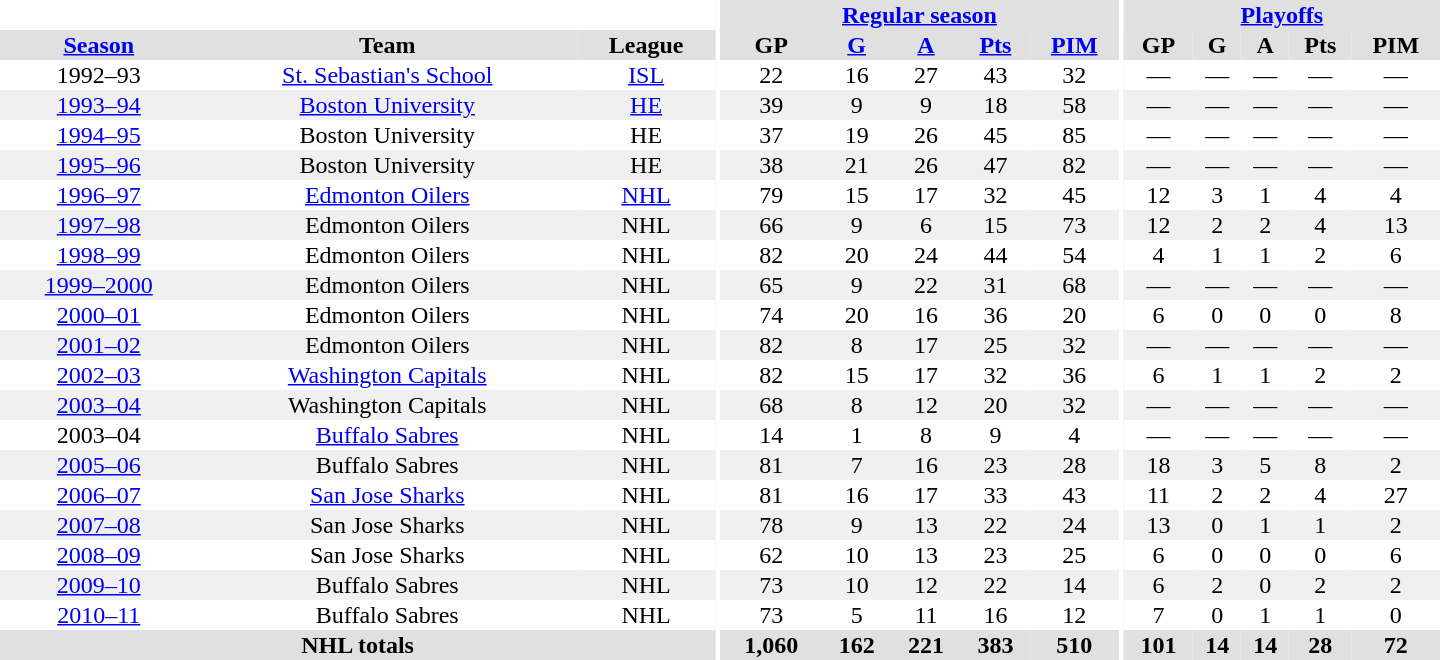<table border="0" cellpadding="1" cellspacing="0" style="text-align:center; width:60em">
<tr bgcolor="#e0e0e0">
<th colspan="3" bgcolor="#ffffff"></th>
<th rowspan="99" bgcolor="#ffffff"></th>
<th colspan="5"><a href='#'>Regular season</a></th>
<th rowspan="99" bgcolor="#ffffff"></th>
<th colspan="5"><a href='#'>Playoffs</a></th>
</tr>
<tr bgcolor="#e0e0e0">
<th><a href='#'>Season</a></th>
<th>Team</th>
<th>League</th>
<th>GP</th>
<th><a href='#'>G</a></th>
<th><a href='#'>A</a></th>
<th><a href='#'>Pts</a></th>
<th><a href='#'>PIM</a></th>
<th>GP</th>
<th>G</th>
<th>A</th>
<th>Pts</th>
<th>PIM</th>
</tr>
<tr>
<td>1992–93</td>
<td><a href='#'>St. Sebastian's School</a></td>
<td><a href='#'>ISL</a></td>
<td>22</td>
<td>16</td>
<td>27</td>
<td>43</td>
<td>32</td>
<td>—</td>
<td>—</td>
<td>—</td>
<td>—</td>
<td>—</td>
</tr>
<tr style="background: #f0f0f0;">
<td><a href='#'>1993–94</a></td>
<td><a href='#'>Boston University</a></td>
<td><a href='#'>HE</a></td>
<td>39</td>
<td>9</td>
<td>9</td>
<td>18</td>
<td>58</td>
<td>—</td>
<td>—</td>
<td>—</td>
<td>—</td>
<td>—</td>
</tr>
<tr>
<td><a href='#'>1994–95</a></td>
<td>Boston University</td>
<td>HE</td>
<td>37</td>
<td>19</td>
<td>26</td>
<td>45</td>
<td>85</td>
<td>—</td>
<td>—</td>
<td>—</td>
<td>—</td>
<td>—</td>
</tr>
<tr style="background: #f0f0f0;">
<td><a href='#'>1995–96</a></td>
<td>Boston University</td>
<td>HE</td>
<td>38</td>
<td>21</td>
<td>26</td>
<td>47</td>
<td>82</td>
<td>—</td>
<td>—</td>
<td>—</td>
<td>—</td>
<td>—</td>
</tr>
<tr>
<td><a href='#'>1996–97</a></td>
<td><a href='#'>Edmonton Oilers</a></td>
<td><a href='#'>NHL</a></td>
<td>79</td>
<td>15</td>
<td>17</td>
<td>32</td>
<td>45</td>
<td>12</td>
<td>3</td>
<td>1</td>
<td>4</td>
<td>4</td>
</tr>
<tr style="background: #f0f0f0;">
<td><a href='#'>1997–98</a></td>
<td>Edmonton Oilers</td>
<td>NHL</td>
<td>66</td>
<td>9</td>
<td>6</td>
<td>15</td>
<td>73</td>
<td>12</td>
<td>2</td>
<td>2</td>
<td>4</td>
<td>13</td>
</tr>
<tr>
<td><a href='#'>1998–99</a></td>
<td>Edmonton Oilers</td>
<td>NHL</td>
<td>82</td>
<td>20</td>
<td>24</td>
<td>44</td>
<td>54</td>
<td>4</td>
<td>1</td>
<td>1</td>
<td>2</td>
<td>6</td>
</tr>
<tr style="background: #f0f0f0;">
<td><a href='#'>1999–2000</a></td>
<td>Edmonton Oilers</td>
<td>NHL</td>
<td>65</td>
<td>9</td>
<td>22</td>
<td>31</td>
<td>68</td>
<td>—</td>
<td>—</td>
<td>—</td>
<td>—</td>
<td>—</td>
</tr>
<tr>
<td><a href='#'>2000–01</a></td>
<td>Edmonton Oilers</td>
<td>NHL</td>
<td>74</td>
<td>20</td>
<td>16</td>
<td>36</td>
<td>20</td>
<td>6</td>
<td>0</td>
<td>0</td>
<td>0</td>
<td>8</td>
</tr>
<tr style="background: #f0f0f0;">
<td><a href='#'>2001–02</a></td>
<td>Edmonton Oilers</td>
<td>NHL</td>
<td>82</td>
<td>8</td>
<td>17</td>
<td>25</td>
<td>32</td>
<td>—</td>
<td>—</td>
<td>—</td>
<td>—</td>
<td>—</td>
</tr>
<tr>
<td><a href='#'>2002–03</a></td>
<td><a href='#'>Washington Capitals</a></td>
<td>NHL</td>
<td>82</td>
<td>15</td>
<td>17</td>
<td>32</td>
<td>36</td>
<td>6</td>
<td>1</td>
<td>1</td>
<td>2</td>
<td>2</td>
</tr>
<tr style="background: #f0f0f0;">
<td><a href='#'>2003–04</a></td>
<td>Washington Capitals</td>
<td>NHL</td>
<td>68</td>
<td>8</td>
<td>12</td>
<td>20</td>
<td>32</td>
<td>—</td>
<td>—</td>
<td>—</td>
<td>—</td>
<td>—</td>
</tr>
<tr>
<td>2003–04</td>
<td><a href='#'>Buffalo Sabres</a></td>
<td>NHL</td>
<td>14</td>
<td>1</td>
<td>8</td>
<td>9</td>
<td>4</td>
<td>—</td>
<td>—</td>
<td>—</td>
<td>—</td>
<td>—</td>
</tr>
<tr style="background: #f0f0f0;">
<td><a href='#'>2005–06</a></td>
<td>Buffalo Sabres</td>
<td>NHL</td>
<td>81</td>
<td>7</td>
<td>16</td>
<td>23</td>
<td>28</td>
<td>18</td>
<td>3</td>
<td>5</td>
<td>8</td>
<td>2</td>
</tr>
<tr>
<td><a href='#'>2006–07</a></td>
<td><a href='#'>San Jose Sharks</a></td>
<td>NHL</td>
<td>81</td>
<td>16</td>
<td>17</td>
<td>33</td>
<td>43</td>
<td>11</td>
<td>2</td>
<td>2</td>
<td>4</td>
<td>27</td>
</tr>
<tr style="background: #f0f0f0;">
<td><a href='#'>2007–08</a></td>
<td>San Jose Sharks</td>
<td>NHL</td>
<td>78</td>
<td>9</td>
<td>13</td>
<td>22</td>
<td>24</td>
<td>13</td>
<td>0</td>
<td>1</td>
<td>1</td>
<td>2</td>
</tr>
<tr>
<td><a href='#'>2008–09</a></td>
<td>San Jose Sharks</td>
<td>NHL</td>
<td>62</td>
<td>10</td>
<td>13</td>
<td>23</td>
<td>25</td>
<td>6</td>
<td>0</td>
<td>0</td>
<td>0</td>
<td>6</td>
</tr>
<tr style="background: #f0f0f0;">
<td><a href='#'>2009–10</a></td>
<td>Buffalo Sabres</td>
<td>NHL</td>
<td>73</td>
<td>10</td>
<td>12</td>
<td>22</td>
<td>14</td>
<td>6</td>
<td>2</td>
<td>0</td>
<td>2</td>
<td>2</td>
</tr>
<tr>
<td><a href='#'>2010–11</a></td>
<td>Buffalo Sabres</td>
<td>NHL</td>
<td>73</td>
<td>5</td>
<td>11</td>
<td>16</td>
<td>12</td>
<td>7</td>
<td>0</td>
<td>1</td>
<td>1</td>
<td>0</td>
</tr>
<tr style="background: #e0e0e0;">
<th colspan="3">NHL totals</th>
<th>1,060</th>
<th>162</th>
<th>221</th>
<th>383</th>
<th>510</th>
<th>101</th>
<th>14</th>
<th>14</th>
<th>28</th>
<th>72</th>
</tr>
</table>
